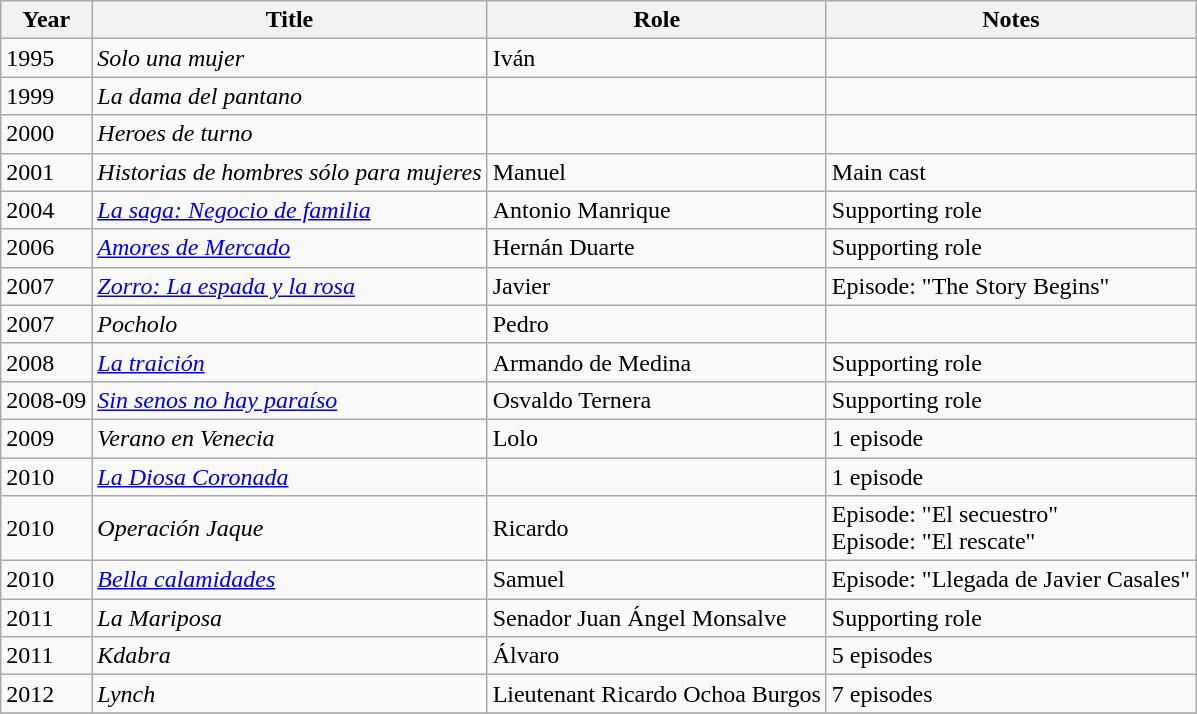<table class="wikitable sortable">
<tr>
<th>Year</th>
<th>Title</th>
<th>Role</th>
<th>Notes</th>
</tr>
<tr>
<td>1995</td>
<td><em>Solo una mujer</em></td>
<td>Iván</td>
<td></td>
</tr>
<tr>
<td>1999</td>
<td><em>La dama del pantano</em></td>
<td></td>
<td></td>
</tr>
<tr>
<td>2000</td>
<td><em>Heroes de turno</em></td>
<td></td>
<td></td>
</tr>
<tr>
<td>2001</td>
<td><em>Historias de hombres sólo para mujeres</em></td>
<td>Manuel</td>
<td>Main cast</td>
</tr>
<tr>
<td>2004</td>
<td><em><a href='#'>La saga: Negocio de familia</a></em></td>
<td>Antonio Manrique</td>
<td>Supporting role</td>
</tr>
<tr>
<td>2006</td>
<td><em><a href='#'>Amores de Mercado</a></em></td>
<td>Hernán Duarte</td>
<td>Supporting role</td>
</tr>
<tr>
<td>2007</td>
<td><em><a href='#'>Zorro: La espada y la rosa</a></em></td>
<td>Javier</td>
<td>Episode: "The Story Begins"</td>
</tr>
<tr>
<td>2007</td>
<td><em>Pocholo</em></td>
<td>Pedro</td>
<td></td>
</tr>
<tr>
<td>2008</td>
<td><em><a href='#'>La traición</a></em></td>
<td>Armando de Medina</td>
<td>Supporting role</td>
</tr>
<tr>
<td>2008-09</td>
<td><em><a href='#'>Sin senos no hay paraíso</a></em></td>
<td>Osvaldo Ternera</td>
<td>Supporting role</td>
</tr>
<tr>
<td>2009</td>
<td><em>Verano en Venecia</em></td>
<td>Lolo</td>
<td>1 episode</td>
</tr>
<tr>
<td>2010</td>
<td><em><a href='#'>La Diosa Coronada</a></em></td>
<td></td>
<td>1 episode</td>
</tr>
<tr>
<td>2010</td>
<td><em>Operación Jaque</em></td>
<td>Ricardo</td>
<td>Episode: "El secuestro"<br>Episode: "El rescate"</td>
</tr>
<tr>
<td>2010</td>
<td><em><a href='#'>Bella calamidades</a></em></td>
<td>Samuel</td>
<td>Episode: "Llegada de Javier Casales"</td>
</tr>
<tr>
<td>2011</td>
<td><em>La Mariposa</em></td>
<td>Senador Juan Ángel Monsalve</td>
<td>Supporting role</td>
</tr>
<tr>
<td>2011</td>
<td><em>Kdabra</em></td>
<td>Álvaro</td>
<td>5 episodes</td>
</tr>
<tr>
<td>2012</td>
<td><em>Lynch</em></td>
<td>Lieutenant Ricardo Ochoa Burgos</td>
<td>7 episodes</td>
</tr>
<tr>
</tr>
</table>
